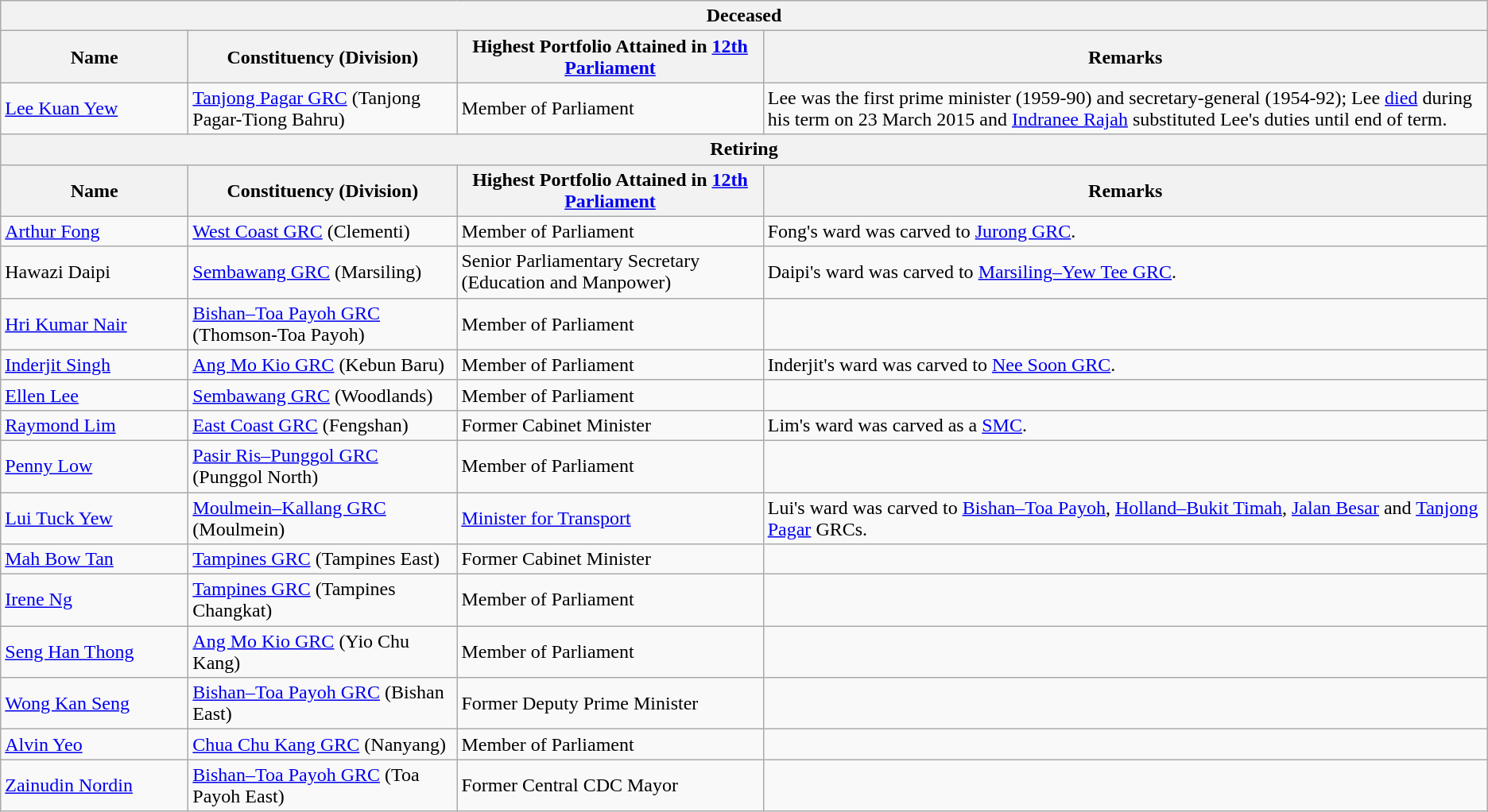<table class="wikitable">
<tr>
<th colspan="4">Deceased</th>
</tr>
<tr>
<th style="width: 150px">Name</th>
<th>Constituency (Division)</th>
<th>Highest Portfolio Attained in <a href='#'>12th Parliament</a></th>
<th>Remarks</th>
</tr>
<tr>
<td><a href='#'>Lee Kuan Yew</a></td>
<td><a href='#'>Tanjong Pagar GRC</a> (Tanjong Pagar-Tiong Bahru)</td>
<td>Member of Parliament</td>
<td>Lee was the first prime minister (1959-90) and secretary-general (1954-92); Lee <a href='#'>died</a> during his term on 23 March 2015 and <a href='#'>Indranee Rajah</a> substituted Lee's duties until end of term.</td>
</tr>
<tr>
<th colspan="4">Retiring</th>
</tr>
<tr>
<th>Name</th>
<th>Constituency (Division)</th>
<th>Highest Portfolio Attained in <a href='#'>12th Parliament</a></th>
<th style="width: 600px">Remarks</th>
</tr>
<tr>
<td><a href='#'>Arthur Fong</a></td>
<td><a href='#'>West Coast GRC</a> (Clementi)</td>
<td>Member of Parliament</td>
<td>Fong's ward was carved to <a href='#'>Jurong GRC</a>.</td>
</tr>
<tr>
<td>Hawazi Daipi</td>
<td><a href='#'>Sembawang GRC</a> (Marsiling)</td>
<td>Senior Parliamentary Secretary (Education and Manpower)</td>
<td>Daipi's ward was carved to <a href='#'>Marsiling–Yew Tee GRC</a>.</td>
</tr>
<tr>
<td><a href='#'>Hri Kumar Nair</a></td>
<td><a href='#'>Bishan–Toa Payoh GRC</a> (Thomson-Toa Payoh)</td>
<td>Member of Parliament</td>
<td></td>
</tr>
<tr>
<td><a href='#'>Inderjit Singh</a></td>
<td><a href='#'>Ang Mo Kio GRC</a> (Kebun Baru)</td>
<td>Member of Parliament</td>
<td>Inderjit's ward was carved to <a href='#'>Nee Soon GRC</a>.</td>
</tr>
<tr>
<td><a href='#'>Ellen Lee</a></td>
<td><a href='#'>Sembawang GRC</a> (Woodlands)</td>
<td>Member of Parliament</td>
<td></td>
</tr>
<tr>
<td><a href='#'>Raymond Lim</a></td>
<td><a href='#'>East Coast GRC</a> (Fengshan)</td>
<td>Former Cabinet Minister</td>
<td>Lim's ward was carved as a <a href='#'>SMC</a>.</td>
</tr>
<tr>
<td><a href='#'>Penny Low</a></td>
<td><a href='#'>Pasir Ris–Punggol GRC</a> (Punggol North)</td>
<td>Member of Parliament</td>
<td></td>
</tr>
<tr>
<td><a href='#'>Lui Tuck Yew</a></td>
<td><a href='#'>Moulmein–Kallang GRC</a> (Moulmein)</td>
<td><a href='#'>Minister for Transport</a></td>
<td>Lui's ward was carved to <a href='#'>Bishan–Toa Payoh</a>, <a href='#'>Holland–Bukit Timah</a>, <a href='#'>Jalan Besar</a> and <a href='#'>Tanjong Pagar</a> GRCs.</td>
</tr>
<tr>
<td><a href='#'>Mah Bow Tan</a></td>
<td><a href='#'>Tampines GRC</a> (Tampines East)</td>
<td>Former Cabinet Minister</td>
<td></td>
</tr>
<tr>
<td><a href='#'>Irene Ng</a></td>
<td><a href='#'>Tampines GRC</a> (Tampines Changkat)</td>
<td>Member of Parliament</td>
<td></td>
</tr>
<tr>
<td><a href='#'>Seng Han Thong</a></td>
<td><a href='#'>Ang Mo Kio GRC</a> (Yio Chu Kang)</td>
<td>Member of Parliament</td>
<td></td>
</tr>
<tr>
<td><a href='#'>Wong Kan Seng</a> </td>
<td><a href='#'>Bishan–Toa Payoh GRC</a> (Bishan East)</td>
<td>Former Deputy Prime Minister</td>
<td></td>
</tr>
<tr>
<td><a href='#'>Alvin Yeo</a></td>
<td><a href='#'>Chua Chu Kang GRC</a> (Nanyang)</td>
<td>Member of Parliament</td>
<td></td>
</tr>
<tr>
<td><a href='#'>Zainudin Nordin</a></td>
<td><a href='#'>Bishan–Toa Payoh GRC</a> (Toa Payoh East)</td>
<td>Former Central CDC Mayor</td>
<td></td>
</tr>
</table>
